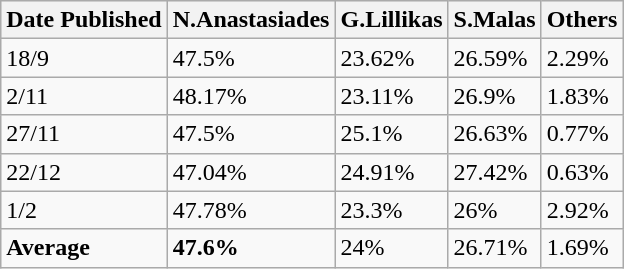<table class="wikitable">
<tr style="background:#e9e9e9;">
<th>Date Published</th>
<th>N.Anastasiades</th>
<th>G.Lillikas</th>
<th>S.Malas</th>
<th>Others</th>
</tr>
<tr>
<td>18/9</td>
<td>47.5%</td>
<td>23.62%</td>
<td>26.59%</td>
<td>2.29%</td>
</tr>
<tr>
<td>2/11</td>
<td>48.17%</td>
<td>23.11%</td>
<td>26.9%</td>
<td>1.83%</td>
</tr>
<tr>
<td>27/11</td>
<td>47.5%</td>
<td>25.1%</td>
<td>26.63%</td>
<td>0.77%</td>
</tr>
<tr>
<td>22/12</td>
<td>47.04%</td>
<td>24.91%</td>
<td>27.42%</td>
<td>0.63%</td>
</tr>
<tr>
<td>1/2</td>
<td>47.78%</td>
<td>23.3%</td>
<td>26%</td>
<td>2.92%</td>
</tr>
<tr>
<td><strong>Average</strong></td>
<td><strong>47.6%</strong></td>
<td>24%</td>
<td>26.71%</td>
<td>1.69%</td>
</tr>
</table>
